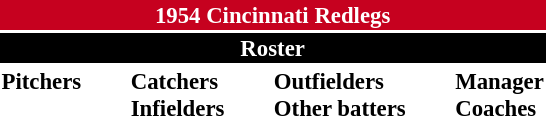<table class="toccolours" style="font-size: 95%;">
<tr>
<th colspan="10" style="background-color: #c6011f; color: white; text-align: center;">1954 Cincinnati Redlegs</th>
</tr>
<tr>
<td colspan="10" style="background-color: black; color: white; text-align: center;"><strong>Roster</strong></td>
</tr>
<tr>
<td valign="top"><strong>Pitchers</strong><br>
















</td>
<td width="25px"></td>
<td valign="top"><strong>Catchers</strong><br>


<strong>Infielders</strong>





</td>
<td width="25px"></td>
<td valign="top"><strong>Outfielders</strong><br>






<strong>Other batters</strong>



</td>
<td width="25px"></td>
<td valign="top"><strong>Manager</strong><br>
<strong>Coaches</strong>

</td>
</tr>
</table>
